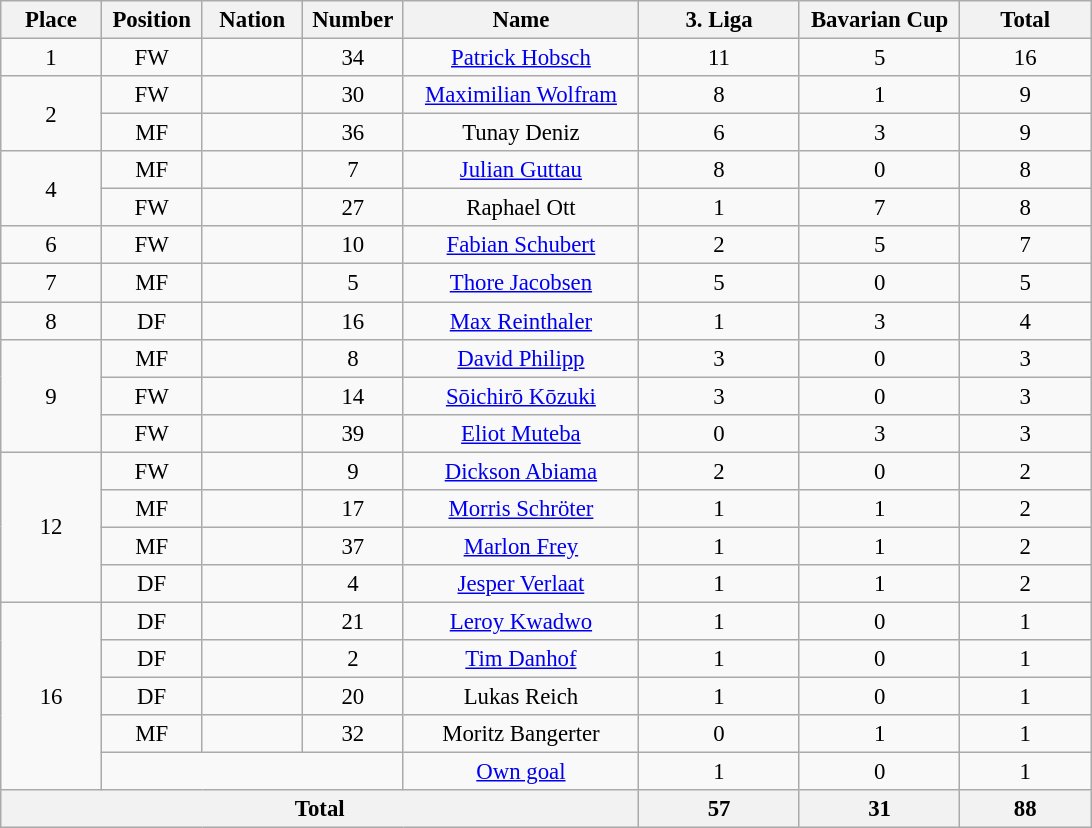<table class="wikitable" style="font-size: 95%; text-align: center;">
<tr>
<th width=60>Place</th>
<th width=60>Position</th>
<th width=60>Nation</th>
<th width=60>Number</th>
<th width=150>Name</th>
<th width=100>3. Liga</th>
<th width=100>Bavarian Cup</th>
<th width=80><strong>Total</strong></th>
</tr>
<tr>
<td>1</td>
<td>FW</td>
<td></td>
<td>34</td>
<td><a href='#'>Patrick Hobsch</a></td>
<td>11</td>
<td>5</td>
<td>16</td>
</tr>
<tr>
<td rowspan="2">2</td>
<td>FW</td>
<td></td>
<td>30</td>
<td><a href='#'>Maximilian Wolfram</a></td>
<td>8</td>
<td>1</td>
<td>9</td>
</tr>
<tr>
<td>MF</td>
<td></td>
<td>36</td>
<td>Tunay Deniz</td>
<td>6</td>
<td>3</td>
<td>9</td>
</tr>
<tr>
<td rowspan="2">4</td>
<td>MF</td>
<td></td>
<td>7</td>
<td><a href='#'>Julian Guttau</a></td>
<td>8</td>
<td>0</td>
<td>8</td>
</tr>
<tr>
<td>FW</td>
<td></td>
<td>27</td>
<td>Raphael Ott</td>
<td>1</td>
<td>7</td>
<td>8</td>
</tr>
<tr>
<td>6</td>
<td>FW</td>
<td></td>
<td>10</td>
<td><a href='#'>Fabian Schubert</a></td>
<td>2</td>
<td>5</td>
<td>7</td>
</tr>
<tr>
<td>7</td>
<td>MF</td>
<td></td>
<td>5</td>
<td><a href='#'>Thore Jacobsen</a></td>
<td>5</td>
<td>0</td>
<td>5</td>
</tr>
<tr>
<td>8</td>
<td>DF</td>
<td></td>
<td>16</td>
<td><a href='#'>Max Reinthaler</a></td>
<td>1</td>
<td>3</td>
<td>4</td>
</tr>
<tr>
<td rowspan="3">9</td>
<td>MF</td>
<td></td>
<td>8</td>
<td><a href='#'>David Philipp</a></td>
<td>3</td>
<td>0</td>
<td>3</td>
</tr>
<tr>
<td>FW</td>
<td></td>
<td>14</td>
<td><a href='#'>Sōichirō Kōzuki</a></td>
<td>3</td>
<td>0</td>
<td>3</td>
</tr>
<tr>
<td>FW</td>
<td></td>
<td>39</td>
<td><a href='#'>Eliot Muteba</a></td>
<td>0</td>
<td>3</td>
<td>3</td>
</tr>
<tr>
<td rowspan="4">12</td>
<td>FW</td>
<td></td>
<td>9</td>
<td><a href='#'>Dickson Abiama</a></td>
<td>2</td>
<td>0</td>
<td>2</td>
</tr>
<tr>
<td>MF</td>
<td></td>
<td>17</td>
<td><a href='#'>Morris Schröter</a></td>
<td>1</td>
<td>1</td>
<td>2</td>
</tr>
<tr>
<td>MF</td>
<td></td>
<td>37</td>
<td><a href='#'>Marlon Frey</a></td>
<td>1</td>
<td>1</td>
<td>2</td>
</tr>
<tr>
<td>DF</td>
<td></td>
<td>4</td>
<td><a href='#'>Jesper Verlaat</a></td>
<td>1</td>
<td>1</td>
<td>2</td>
</tr>
<tr>
<td rowspan="5">16</td>
<td>DF</td>
<td></td>
<td>21</td>
<td><a href='#'>Leroy Kwadwo</a></td>
<td>1</td>
<td>0</td>
<td>1</td>
</tr>
<tr>
<td>DF</td>
<td></td>
<td>2</td>
<td><a href='#'>Tim Danhof</a></td>
<td>1</td>
<td>0</td>
<td>1</td>
</tr>
<tr>
<td>DF</td>
<td></td>
<td>20</td>
<td>Lukas Reich</td>
<td>1</td>
<td>0</td>
<td>1</td>
</tr>
<tr>
<td>MF</td>
<td></td>
<td>32</td>
<td>Moritz Bangerter</td>
<td>0</td>
<td>1</td>
<td>1</td>
</tr>
<tr>
<td colspan="3"></td>
<td><a href='#'>Own goal</a></td>
<td>1</td>
<td>0</td>
<td>1</td>
</tr>
<tr>
<th colspan="5"><strong>Total</strong></th>
<th>57</th>
<th>31</th>
<th><strong>88</strong></th>
</tr>
</table>
